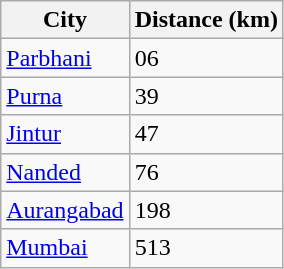<table class="wikitable">
<tr>
<th>City</th>
<th>Distance (km)</th>
</tr>
<tr>
<td><a href='#'>Parbhani</a></td>
<td>06</td>
</tr>
<tr>
<td><a href='#'>Purna</a></td>
<td>39</td>
</tr>
<tr>
<td><a href='#'>Jintur</a></td>
<td>47</td>
</tr>
<tr>
<td><a href='#'>Nanded</a></td>
<td>76</td>
</tr>
<tr>
<td><a href='#'>Aurangabad</a></td>
<td>198</td>
</tr>
<tr>
<td><a href='#'>Mumbai</a></td>
<td>513</td>
</tr>
</table>
